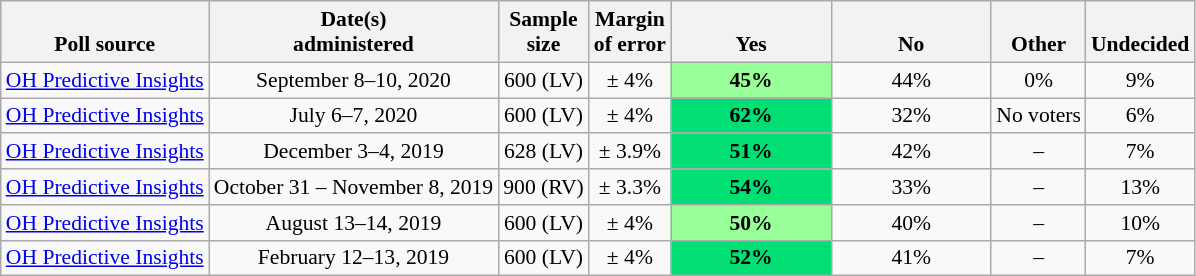<table class="wikitable" style="font-size:90%;text-align:center;">
<tr valign=bottom>
<th>Poll source</th>
<th>Date(s)<br>administered</th>
<th>Sample<br>size</th>
<th>Margin<br>of error</th>
<th style="width:100px;">Yes</th>
<th style="width:100px;">No</th>
<th>Other</th>
<th>Undecided</th>
</tr>
<tr>
<td style="text-align:left;"><a href='#'>OH Predictive Insights</a></td>
<td>September 8–10, 2020</td>
<td>600 (LV)</td>
<td>± 4%</td>
<td style="background: rgb(153, 255, 153);"><strong>45%</strong></td>
<td>44%</td>
<td>0%</td>
<td>9%</td>
</tr>
<tr>
<td style="text-align:left;"><a href='#'>OH Predictive Insights</a></td>
<td>July 6–7, 2020</td>
<td>600 (LV)</td>
<td>± 4%</td>
<td style="background: rgb(1,223,116);"><strong>62%</strong></td>
<td>32%</td>
<td>No voters</td>
<td>6%</td>
</tr>
<tr>
<td style="text-align:left;"><a href='#'>OH Predictive Insights</a></td>
<td>December 3–4, 2019</td>
<td>628 (LV)</td>
<td>± 3.9%</td>
<td style="background: rgb(1,223,116);"><strong>51%</strong></td>
<td>42%</td>
<td>–</td>
<td>7%</td>
</tr>
<tr>
<td style="text-align:left;"><a href='#'>OH Predictive Insights</a></td>
<td>October 31 – November 8, 2019</td>
<td>900 (RV)</td>
<td>± 3.3%</td>
<td style="background: rgb(1,223,116);"><strong>54%</strong></td>
<td>33%</td>
<td>–</td>
<td>13%</td>
</tr>
<tr>
<td style="text-align:left;"><a href='#'>OH Predictive Insights</a></td>
<td>August 13–14, 2019</td>
<td>600 (LV)</td>
<td>± 4%</td>
<td style="background: rgb(153, 255, 153);"><strong>50%</strong></td>
<td>40%</td>
<td>–</td>
<td>10%</td>
</tr>
<tr>
<td style="text-align:left;"><a href='#'>OH Predictive Insights</a></td>
<td>February 12–13, 2019</td>
<td>600 (LV)</td>
<td>± 4%</td>
<td style="background: rgb(1,223,116);"><strong>52%</strong></td>
<td>41%</td>
<td>–</td>
<td>7%</td>
</tr>
</table>
